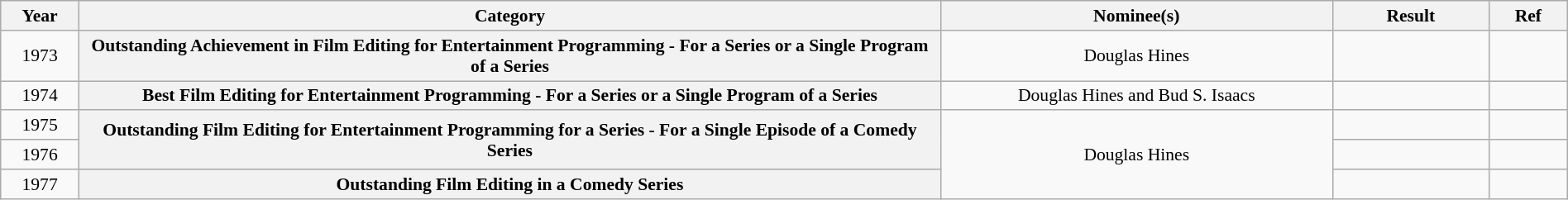<table class="wikitable plainrowheaders" style="font-size: 90%; text-align:center" width=100%>
<tr>
<th scope="col" width="5%">Year</th>
<th scope="col" width="55%">Category</th>
<th scope="col" width="25%">Nominee(s)</th>
<th scope="col" width="10%">Result</th>
<th scope="col" width="5%">Ref</th>
</tr>
<tr>
<td>1973</td>
<th scope="row" style="text-align:center">Outstanding Achievement in Film Editing for Entertainment Programming - For a Series or a Single Program of a Series</th>
<td>Douglas Hines</td>
<td></td>
<td></td>
</tr>
<tr>
<td>1974</td>
<th scope="row" style="text-align:center">Best Film Editing for Entertainment Programming - For a Series or a Single Program of a Series</th>
<td>Douglas Hines and Bud S. Isaacs</td>
<td></td>
<td></td>
</tr>
<tr>
<td>1975</td>
<th scope="row" style="text-align:center" rowspan="2">Outstanding Film Editing for Entertainment Programming for a Series - For a Single Episode of a Comedy Series</th>
<td rowspan="3">Douglas Hines</td>
<td></td>
<td></td>
</tr>
<tr>
<td>1976</td>
<td></td>
<td></td>
</tr>
<tr>
<td>1977</td>
<th scope="row" style="text-align:center">Outstanding Film Editing in a Comedy Series</th>
<td></td>
<td></td>
</tr>
</table>
